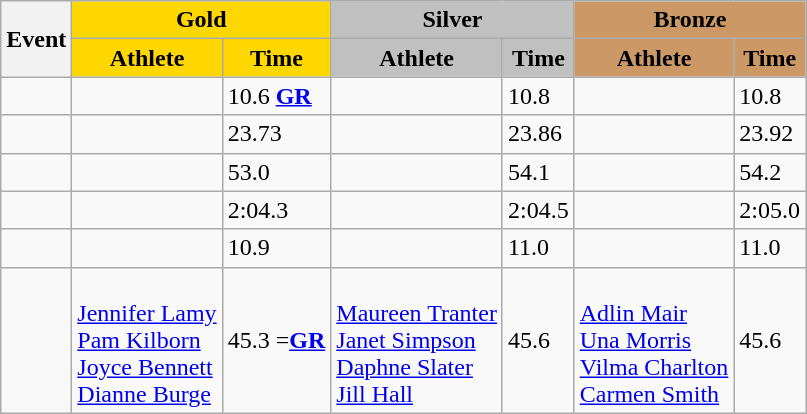<table class="wikitable">
<tr>
<th scope="col" rowspan=2>Event</th>
<th scope="colgroup" colspan=2 style="background-color: gold;">Gold</th>
<th scope="colgroup" colspan=2 style="background-color: silver;">Silver</th>
<th scope="colgroup" colspan=2 style="background-color: #cc9966;">Bronze</th>
</tr>
<tr>
<th scope="col" style="background-color:gold;">Athlete</th>
<th scope="col" style="background-color:gold;">Time</th>
<th scope="col" style="background-color:silver;">Athlete</th>
<th scope="col" style="background-color:silver;">Time</th>
<th scope="col" style="background-color:#cc9966;">Athlete</th>
<th scope="col" style="background-color:#cc9966;">Time</th>
</tr>
<tr>
<td></td>
<td></td>
<td>10.6 <strong><a href='#'>GR</a></strong></td>
<td></td>
<td>10.8</td>
<td></td>
<td>10.8</td>
</tr>
<tr>
<td></td>
<td></td>
<td>23.73</td>
<td></td>
<td>23.86</td>
<td></td>
<td>23.92</td>
</tr>
<tr>
<td></td>
<td></td>
<td>53.0</td>
<td></td>
<td>54.1</td>
<td></td>
<td>54.2</td>
</tr>
<tr>
<td></td>
<td></td>
<td>2:04.3</td>
<td></td>
<td>2:04.5</td>
<td></td>
<td>2:05.0</td>
</tr>
<tr>
<td></td>
<td></td>
<td>10.9</td>
<td></td>
<td>11.0</td>
<td></td>
<td>11.0</td>
</tr>
<tr>
<td></td>
<td><br><a href='#'>Jennifer Lamy</a><br><a href='#'>Pam Kilborn</a><br><a href='#'>Joyce Bennett</a><br><a href='#'>Dianne Burge</a></td>
<td>45.3 =<strong><a href='#'>GR</a></strong></td>
<td><br><a href='#'>Maureen Tranter</a><br><a href='#'>Janet Simpson</a><br><a href='#'>Daphne Slater</a><br><a href='#'>Jill Hall</a></td>
<td>45.6</td>
<td><br><a href='#'>Adlin Mair</a><br><a href='#'>Una Morris</a><br><a href='#'>Vilma Charlton</a><br><a href='#'>Carmen Smith</a></td>
<td>45.6</td>
</tr>
</table>
